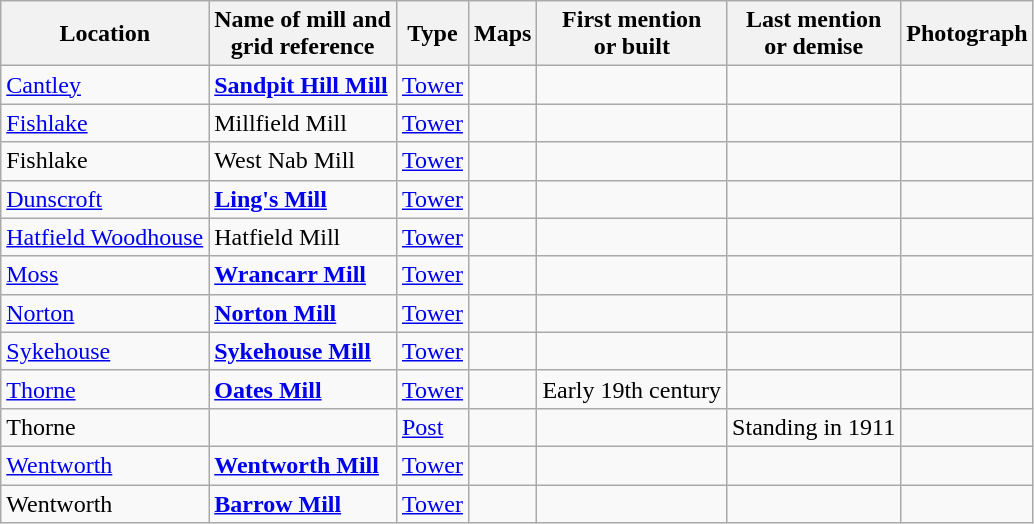<table class="wikitable">
<tr>
<th>Location</th>
<th>Name of mill and<br>grid reference</th>
<th>Type</th>
<th>Maps</th>
<th>First mention<br>or built</th>
<th>Last mention<br> or demise</th>
<th>Photograph</th>
</tr>
<tr>
<td><a href='#'>Cantley</a></td>
<td><strong><a href='#'>Sandpit Hill Mill</a></strong><br></td>
<td><a href='#'>Tower</a></td>
<td></td>
<td></td>
<td></td>
<td></td>
</tr>
<tr>
<td><a href='#'>Fishlake</a></td>
<td>Millfield Mill<br></td>
<td><a href='#'>Tower</a></td>
<td></td>
<td></td>
<td></td>
<td></td>
</tr>
<tr>
<td>Fishlake</td>
<td>West Nab Mill<br></td>
<td><a href='#'>Tower</a></td>
<td></td>
<td></td>
<td></td>
<td></td>
</tr>
<tr>
<td><a href='#'>Dunscroft</a></td>
<td><strong><a href='#'>Ling's Mill</a></strong><br></td>
<td><a href='#'>Tower</a></td>
<td></td>
<td></td>
<td></td>
<td></td>
</tr>
<tr>
<td><a href='#'>Hatfield Woodhouse</a></td>
<td>Hatfield Mill<br></td>
<td><a href='#'>Tower</a></td>
<td></td>
<td></td>
<td></td>
<td></td>
</tr>
<tr>
<td><a href='#'>Moss</a></td>
<td><strong><a href='#'>Wrancarr Mill</a></strong><br></td>
<td><a href='#'>Tower</a></td>
<td></td>
<td></td>
<td></td>
<td></td>
</tr>
<tr>
<td><a href='#'>Norton</a></td>
<td><strong><a href='#'>Norton Mill</a></strong><br></td>
<td><a href='#'>Tower</a></td>
<td></td>
<td></td>
<td></td>
<td></td>
</tr>
<tr>
<td><a href='#'>Sykehouse</a></td>
<td><strong><a href='#'>Sykehouse Mill</a></strong><br></td>
<td><a href='#'>Tower</a></td>
<td></td>
<td></td>
<td></td>
<td></td>
</tr>
<tr>
<td><a href='#'>Thorne</a></td>
<td><strong><a href='#'>Oates Mill</a></strong><br></td>
<td><a href='#'>Tower</a></td>
<td></td>
<td>Early 19th century</td>
<td></td>
<td></td>
</tr>
<tr>
<td>Thorne</td>
<td></td>
<td><a href='#'>Post</a></td>
<td></td>
<td></td>
<td>Standing in 1911</td>
<td></td>
</tr>
<tr>
<td><a href='#'>Wentworth</a></td>
<td><strong><a href='#'>Wentworth Mill</a></strong><br></td>
<td><a href='#'>Tower</a></td>
<td></td>
<td></td>
<td></td>
<td></td>
</tr>
<tr>
<td>Wentworth</td>
<td><strong><a href='#'>Barrow Mill</a></strong><br></td>
<td><a href='#'>Tower</a></td>
<td></td>
<td></td>
<td></td>
<td></td>
</tr>
</table>
